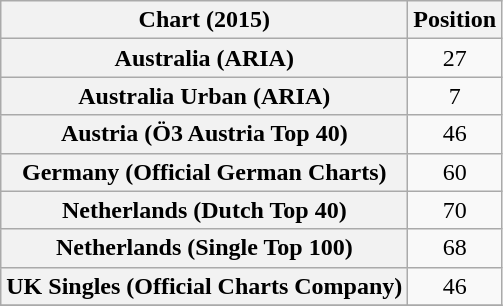<table class="wikitable sortable plainrowheaders" style="text-align:center">
<tr>
<th scope="col">Chart (2015)</th>
<th scope="col">Position</th>
</tr>
<tr>
<th scope="row">Australia (ARIA)</th>
<td>27</td>
</tr>
<tr>
<th scope="row">Australia Urban (ARIA)</th>
<td align="center">7</td>
</tr>
<tr>
<th scope="row">Austria (Ö3 Austria Top 40)</th>
<td>46</td>
</tr>
<tr>
<th scope="row">Germany (Official German Charts)</th>
<td style="text-align:center;">60</td>
</tr>
<tr>
<th scope="row">Netherlands (Dutch Top 40)</th>
<td style="text-align:center;">70</td>
</tr>
<tr>
<th scope="row">Netherlands (Single Top 100)</th>
<td style="text-align:center;">68</td>
</tr>
<tr>
<th scope="row">UK Singles (Official Charts Company)</th>
<td>46</td>
</tr>
<tr>
</tr>
</table>
